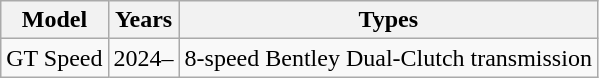<table class="wikitable sortable collapsible">
<tr>
<th>Model</th>
<th>Years</th>
<th>Types</th>
</tr>
<tr>
<td>GT Speed</td>
<td>2024–</td>
<td>8-speed Bentley Dual-Clutch transmission</td>
</tr>
</table>
